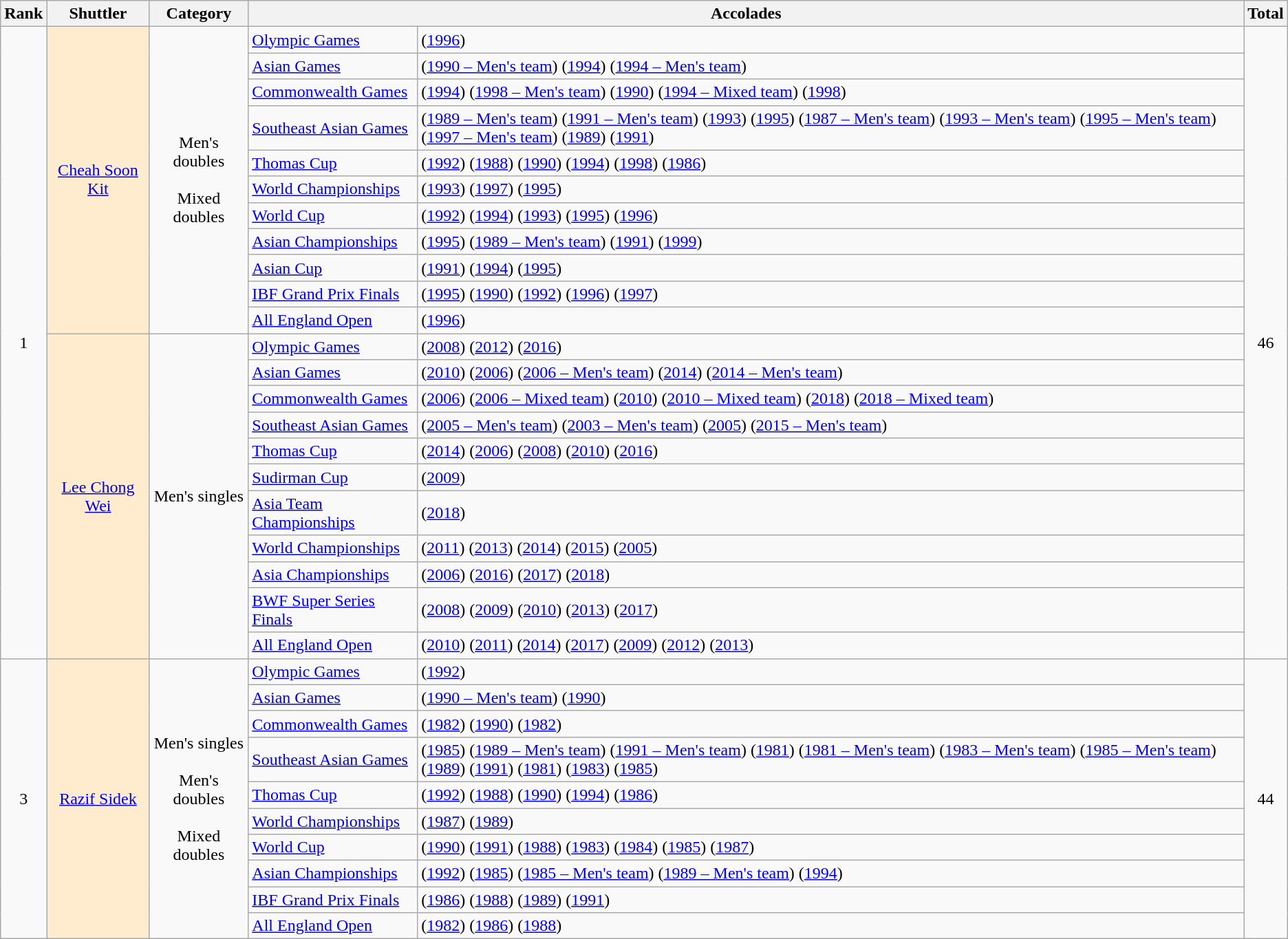<table class="wikitable">
<tr>
<th>Rank</th>
<th>Shuttler</th>
<th>Category</th>
<th colspan="2">Accolades</th>
<th>Total</th>
</tr>
<tr>
<td align=center rowspan="22">1</td>
<td bgcolor=#ffebcd align=center rowspan="11"><a href='#'>Cheah Soon Kit</a></td>
<td align=center rowspan="11">Men's doubles<br><br>Mixed doubles</td>
<td><a href='#'>Olympic Games</a></td>
<td> (<a href='#'>1996</a>)</td>
<td align=center rowspan="22">46</td>
</tr>
<tr>
<td><a href='#'>Asian Games</a></td>
<td> (<a href='#'>1990 – Men's team</a>)  (<a href='#'>1994</a>)  (<a href='#'>1994 – Men's team</a>)</td>
</tr>
<tr>
<td><a href='#'>Commonwealth Games</a></td>
<td> (<a href='#'>1994</a>)  (<a href='#'>1998 – Men's team</a>)  (<a href='#'>1990</a>)  (<a href='#'>1994 – Mixed team</a>)  (<a href='#'>1998</a>)</td>
</tr>
<tr>
<td><a href='#'>Southeast Asian Games</a></td>
<td> (<a href='#'>1989 – Men's team</a>)  (<a href='#'>1991 – Men's team</a>)  (<a href='#'>1993</a>)  (<a href='#'>1995</a>)  (<a href='#'>1987 – Men's team</a>)  (<a href='#'>1993 – Men's team</a>)  (<a href='#'>1995 – Men's team</a>)  (<a href='#'>1997 – Men's team</a>)  (<a href='#'>1989</a>)  (<a href='#'>1991</a>)</td>
</tr>
<tr>
<td><a href='#'>Thomas Cup</a></td>
<td> (<a href='#'>1992</a>)  (<a href='#'>1988</a>)  (<a href='#'>1990</a>)  (<a href='#'>1994</a>)  (<a href='#'>1998</a>)  (<a href='#'>1986</a>)</td>
</tr>
<tr>
<td><a href='#'>World Championships</a></td>
<td> (<a href='#'>1993</a>)  (<a href='#'>1997</a>)  (<a href='#'>1995</a>)</td>
</tr>
<tr>
<td><a href='#'>World Cup</a></td>
<td> (<a href='#'>1992</a>)  (<a href='#'>1994</a>)  (<a href='#'>1993</a>)  (<a href='#'>1995</a>)  (<a href='#'>1996</a>)</td>
</tr>
<tr>
<td><a href='#'>Asian Championships</a></td>
<td> (<a href='#'>1995</a>)  (<a href='#'>1989 – Men's team</a>)  (<a href='#'>1991</a>)  (<a href='#'>1999</a>)</td>
</tr>
<tr>
<td><a href='#'>Asian Cup</a></td>
<td> (<a href='#'>1991</a>)  (<a href='#'>1994</a>)  (<a href='#'>1995</a>)</td>
</tr>
<tr>
<td><a href='#'>IBF Grand Prix Finals</a></td>
<td> (<a href='#'>1995</a>)  (<a href='#'>1990</a>)  (<a href='#'>1992</a>)  (<a href='#'>1996</a>)  (<a href='#'>1997</a>)</td>
</tr>
<tr>
<td><a href='#'>All England Open</a></td>
<td> (<a href='#'>1996</a>)</td>
</tr>
<tr>
<td bgcolor=#ffebcd align=center rowspan="11"><a href='#'>Lee Chong Wei</a></td>
<td align=center rowspan="11">Men's singles</td>
<td><a href='#'>Olympic Games</a></td>
<td> (<a href='#'>2008</a>)  (<a href='#'>2012</a>)  (<a href='#'>2016</a>)</td>
</tr>
<tr>
<td><a href='#'>Asian Games</a></td>
<td> (<a href='#'>2010</a>)  (<a href='#'>2006</a>)  (<a href='#'>2006 – Men's team</a>)  (<a href='#'>2014</a>)  (<a href='#'>2014 – Men's team</a>)</td>
</tr>
<tr>
<td><a href='#'>Commonwealth Games</a></td>
<td> (<a href='#'>2006</a>)  (<a href='#'>2006 – Mixed team</a>)  (<a href='#'>2010</a>)  (<a href='#'>2010 – Mixed team</a>)  (<a href='#'>2018</a>)  (<a href='#'>2018 – Mixed team</a>)</td>
</tr>
<tr>
<td><a href='#'>Southeast Asian Games</a></td>
<td> (<a href='#'>2005 – Men's team</a>)  (<a href='#'>2003 – Men's team</a>)  (<a href='#'>2005</a>)  (<a href='#'>2015 – Men's team</a>)</td>
</tr>
<tr>
<td><a href='#'>Thomas Cup</a></td>
<td> (<a href='#'>2014</a>)  (<a href='#'>2006</a>)  (<a href='#'>2008</a>)  (<a href='#'>2010</a>)  (<a href='#'>2016</a>)</td>
</tr>
<tr>
<td><a href='#'>Sudirman Cup</a></td>
<td> (<a href='#'>2009</a>)</td>
</tr>
<tr>
<td><a href='#'>Asia Team Championships</a></td>
<td> (<a href='#'>2018</a>)</td>
</tr>
<tr>
<td><a href='#'>World Championships</a></td>
<td> (<a href='#'>2011</a>)  (<a href='#'>2013</a>)  (<a href='#'>2014</a>)  (<a href='#'>2015</a>)  (<a href='#'>2005</a>)</td>
</tr>
<tr>
<td><a href='#'>Asia Championships</a></td>
<td> (<a href='#'>2006</a>)  (<a href='#'>2016</a>)  (<a href='#'>2017</a>)  (<a href='#'>2018</a>)</td>
</tr>
<tr>
<td><a href='#'>BWF Super Series Finals</a></td>
<td> (<a href='#'>2008</a>)  (<a href='#'>2009</a>)  (<a href='#'>2010</a>)  (<a href='#'>2013</a>)  (<a href='#'>2017</a>)</td>
</tr>
<tr>
<td><a href='#'>All England Open</a></td>
<td> (<a href='#'>2010</a>)  (<a href='#'>2011</a>)  (<a href='#'>2014</a>)  (<a href='#'>2017</a>)  (<a href='#'>2009</a>)  (<a href='#'>2012</a>)  (<a href='#'>2013</a>)</td>
</tr>
<tr>
<td align=center rowspan="10">3</td>
<td bgcolor=#ffebcd align=center rowspan="10"><a href='#'>Razif Sidek</a></td>
<td align=center rowspan="10">Men's singles<br><br>Men's doubles<br><br>Mixed doubles</td>
<td><a href='#'>Olympic Games</a></td>
<td> (<a href='#'>1992</a>)</td>
<td align=center rowspan="10">44</td>
</tr>
<tr>
<td><a href='#'>Asian Games</a></td>
<td> (<a href='#'>1990 – Men's team</a>)  (<a href='#'>1990</a>)</td>
</tr>
<tr>
<td><a href='#'>Commonwealth Games</a></td>
<td> (<a href='#'>1982</a>)  (<a href='#'>1990</a>)  (<a href='#'>1982</a>)</td>
</tr>
<tr>
<td><a href='#'>Southeast Asian Games</a></td>
<td> (<a href='#'>1985</a>)  (<a href='#'>1989 – Men's team</a>)  (<a href='#'>1991 – Men's team</a>)  (<a href='#'>1981</a>)  (<a href='#'>1981 – Men's team</a>)  (<a href='#'>1983 – Men's team</a>)  (<a href='#'>1985 – Men's team</a>)  (<a href='#'>1989</a>)  (<a href='#'>1991</a>)  (<a href='#'>1981</a>)  (<a href='#'>1983</a>)  (<a href='#'>1985</a>)</td>
</tr>
<tr>
<td><a href='#'>Thomas Cup</a></td>
<td> (<a href='#'>1992</a>)  (<a href='#'>1988</a>)  (<a href='#'>1990</a>)  (<a href='#'>1994</a>)  (<a href='#'>1986</a>)</td>
</tr>
<tr>
<td><a href='#'>World Championships</a></td>
<td> (<a href='#'>1987</a>)  (<a href='#'>1989</a>)</td>
</tr>
<tr>
<td><a href='#'>World Cup</a></td>
<td> (<a href='#'>1990</a>)  (<a href='#'>1991</a>)  (<a href='#'>1988</a>)  (<a href='#'>1983</a>)  (<a href='#'>1984</a>)  (<a href='#'>1985</a>)  (<a href='#'>1987</a>)</td>
</tr>
<tr>
<td><a href='#'>Asian Championships</a></td>
<td> (<a href='#'>1992</a>)  (<a href='#'>1985</a>)  (<a href='#'>1985 – Men's team</a>)  (<a href='#'>1989 – Men's team</a>)  (<a href='#'>1994</a>)</td>
</tr>
<tr>
<td><a href='#'>IBF Grand Prix Finals</a></td>
<td> (<a href='#'>1986</a>)  (<a href='#'>1988</a>)  (<a href='#'>1989</a>)  (<a href='#'>1991</a>)</td>
</tr>
<tr>
<td><a href='#'>All England Open</a></td>
<td> (<a href='#'>1982</a>)  (<a href='#'>1986</a>)  (<a href='#'>1988</a>)</td>
</tr>
</table>
